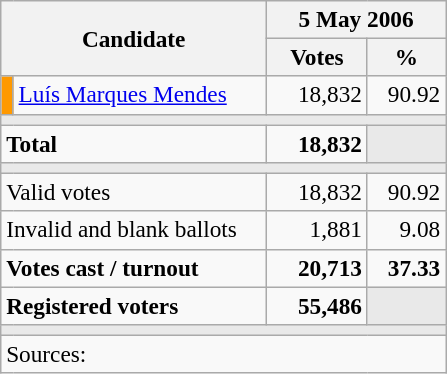<table class="wikitable" style="text-align:right; font-size:97%;">
<tr>
<th rowspan="2" colspan="2" width="170">Candidate</th>
<th colspan="2">5 May 2006</th>
</tr>
<tr>
<th width="60">Votes</th>
<th width="45">%</th>
</tr>
<tr>
<td style="color:inherit;background:#FF9900"></td>
<td align="left"><a href='#'>Luís Marques Mendes</a></td>
<td>18,832</td>
<td>90.92</td>
</tr>
<tr>
<td colspan="4" bgcolor="#E9E9E9"></td>
</tr>
<tr style="font-weight:bold;">
<td align="left" colspan="2">Total</td>
<td>18,832</td>
<td bgcolor="#E9E9E9"></td>
</tr>
<tr>
<td colspan="4" bgcolor="#E9E9E9"></td>
</tr>
<tr>
<td align="left" colspan="2">Valid votes</td>
<td>18,832</td>
<td>90.92</td>
</tr>
<tr>
<td align="left" colspan="2">Invalid and blank ballots</td>
<td>1,881</td>
<td>9.08</td>
</tr>
<tr style="font-weight:bold;">
<td align="left" colspan="2">Votes cast / turnout</td>
<td>20,713</td>
<td>37.33</td>
</tr>
<tr style="font-weight:bold;">
<td align="left" colspan="2">Registered voters</td>
<td>55,486</td>
<td bgcolor="#E9E9E9"></td>
</tr>
<tr>
<td colspan="4" bgcolor="#E9E9E9"></td>
</tr>
<tr>
<td align="left" colspan="6">Sources: </td>
</tr>
</table>
